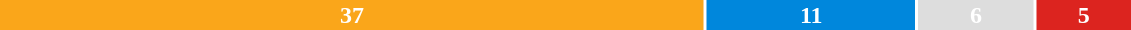<table style="width:60%; text-align:center;">
<tr style="color:white;">
<td style="background:#FAA61A; width:62.7%;"><strong>37</strong></td>
<td style="background:#0087DC; width:18.6%;"><strong>11</strong></td>
<td style="background:#DDDDDD; width:10.2%;"><strong>6</strong></td>
<td style="background:#DC241f; width:8.5%;"><strong>5</strong></td>
</tr>
<tr>
<td><span></span></td>
<td><span></span></td>
<td><span></span></td>
<td><span></span></td>
</tr>
</table>
